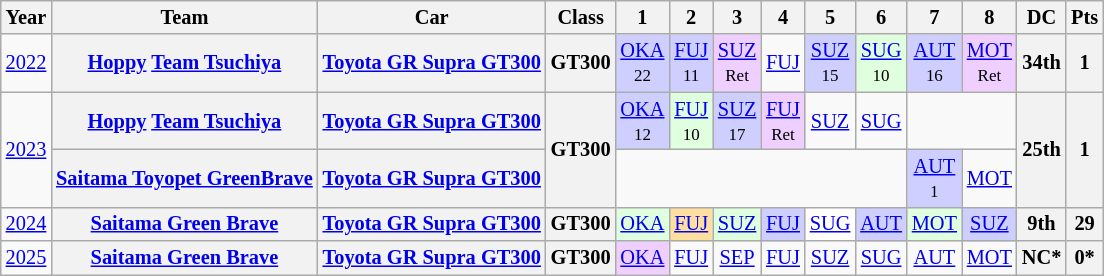<table class="wikitable" style="text-align:center; font-size:85%">
<tr>
<th>Year</th>
<th>Team</th>
<th>Car</th>
<th>Class</th>
<th>1</th>
<th>2</th>
<th>3</th>
<th>4</th>
<th>5</th>
<th>6</th>
<th>7</th>
<th>8</th>
<th>DC</th>
<th>Pts</th>
</tr>
<tr>
<td><a href='#'>2022</a></td>
<th nowrap><a href='#'>Hoppy</a> <a href='#'>Team Tsuchiya</a></th>
<th nowrap><a href='#'>Toyota GR Supra GT300</a></th>
<th>GT300</th>
<td style="background:#CFCFFF"><a href='#'>OKA</a><br><small>22</small></td>
<td style="background:#CFCFFF"><a href='#'>FUJ</a><br><small>11</small></td>
<td style="background:#EFCFFF"><a href='#'>SUZ</a><br><small>Ret</small></td>
<td style="background:#"><a href='#'>FUJ</a><br><small></small></td>
<td style="background:#CFCFFF"><a href='#'>SUZ</a><br><small>15</small></td>
<td style="background:#DFFFDF"><a href='#'>SUG</a><br><small>10</small></td>
<td style="background:#CFCFFF"><a href='#'>AUT</a><br><small>16</small></td>
<td style="background:#EFCFFF"><a href='#'>MOT</a><br><small>Ret</small></td>
<th>34th</th>
<th>1</th>
</tr>
<tr>
<td rowspan="2"><a href='#'>2023</a></td>
<th nowrap><a href='#'>Hoppy</a> <a href='#'>Team Tsuchiya</a></th>
<th nowrap><a href='#'>Toyota GR Supra GT300</a></th>
<th rowspan="2">GT300</th>
<td style="background:#CFCFFF"><a href='#'>OKA</a><br><small>12</small></td>
<td style="background:#DFFFDF"><a href='#'>FUJ</a><br><small>10</small></td>
<td style="background:#CFCFFF"><a href='#'>SUZ</a><br><small>17</small></td>
<td style="background:#EFCFFF"><a href='#'>FUJ</a><br><small>Ret</small></td>
<td style="background:#"><a href='#'>SUZ</a><br><small></small></td>
<td style="background:#"><a href='#'>SUG</a><br><small></small></td>
<td colspan=2></td>
<th rowspan="2">25th</th>
<th rowspan="2">1</th>
</tr>
<tr>
<th nowrap><a href='#'>Saitama Toyopet GreenBrave</a></th>
<th nowrap><a href='#'>Toyota GR Supra GT300</a></th>
<td colspan=6></td>
<td style="background:#CFCFFF"><a href='#'>AUT</a><br><small>1</small></td>
<td style="background:#"><a href='#'>MOT</a><br><small></small></td>
</tr>
<tr>
<td><a href='#'>2024</a></td>
<th><a href='#'>Saitama Green Brave</a></th>
<th><a href='#'>Toyota GR Supra GT300</a></th>
<th>GT300</th>
<td style="background:#dfffdf;"><a href='#'>OKA</a><br></td>
<td style="background:#ffdf9f;"><a href='#'>FUJ</a><br></td>
<td style="background:#dfffdf;"><a href='#'>SUZ</a><br></td>
<td style="background:#cfcfff;"><a href='#'>FUJ</a><br></td>
<td style="background:#ffffff;"><a href='#'>SUG</a><br></td>
<td style="background:#cfcfff;"><a href='#'>AUT</a><br></td>
<td style="background:#dfffdf;"><a href='#'>MOT</a><br></td>
<td style="background:#cfcfff;"><a href='#'>SUZ</a><br></td>
<th>9th</th>
<th>29</th>
</tr>
<tr>
<td><a href='#'>2025</a></td>
<th nowrap><a href='#'>Saitama Green Brave</a></th>
<th nowrap><a href='#'>Toyota GR Supra GT300</a></th>
<th>GT300</th>
<td style="background:#EFCFFF;"><a href='#'>OKA</a><br></td>
<td style="background:#;"><a href='#'>FUJ</a><br></td>
<td style="background:#;"><a href='#'>SEP</a><br></td>
<td style="background:#;"><a href='#'>FUJ</a><br></td>
<td style="background:#;"><a href='#'>SUZ</a><br></td>
<td style="background:#;"><a href='#'>SUG</a><br></td>
<td style="background:#;"><a href='#'>AUT</a><br></td>
<td style="background:#;"><a href='#'>MOT</a><br></td>
<th>NC*</th>
<th>0*</th>
</tr>
</table>
